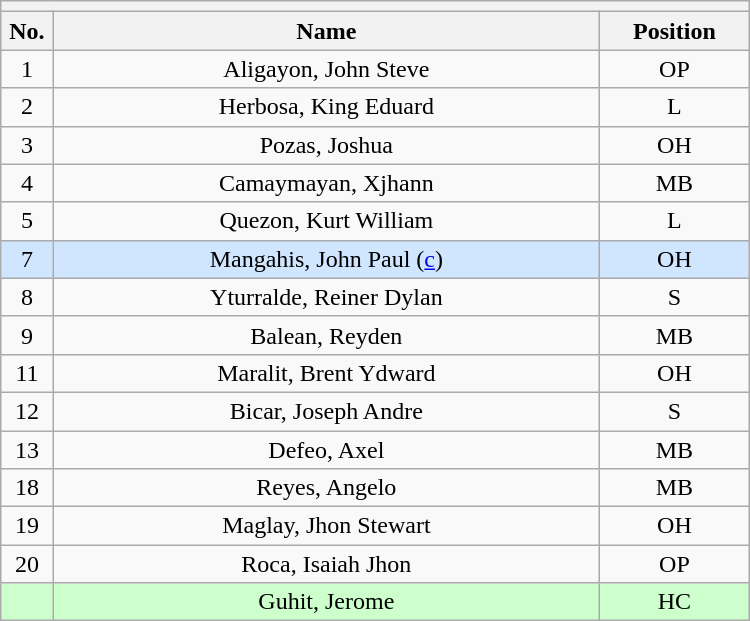<table class="wikitable mw-collapsible mw-collapsed" style="text-align:center; width:500px; border:none">
<tr>
<th style="text-align:center" colspan="3"></th>
</tr>
<tr>
<th style="width:7%">No.</th>
<th>Name</th>
<th style="width:20%">Position</th>
</tr>
<tr>
<td>1</td>
<td>Aligayon, John Steve</td>
<td>OP</td>
</tr>
<tr>
<td>2</td>
<td>Herbosa, King Eduard</td>
<td>L</td>
</tr>
<tr>
<td>3</td>
<td>Pozas, Joshua</td>
<td>OH</td>
</tr>
<tr>
<td>4</td>
<td>Camaymayan, Xjhann</td>
<td>MB</td>
</tr>
<tr>
<td>5</td>
<td>Quezon, Kurt William</td>
<td>L</td>
</tr>
<tr bgcolor=#D0E6FF>
<td>7</td>
<td>Mangahis, John Paul (<a href='#'>c</a>)</td>
<td>OH</td>
</tr>
<tr>
<td>8</td>
<td>Yturralde, Reiner Dylan</td>
<td>S</td>
</tr>
<tr>
<td>9</td>
<td>Balean, Reyden</td>
<td>MB</td>
</tr>
<tr>
<td>11</td>
<td>Maralit, Brent Ydward</td>
<td>OH</td>
</tr>
<tr>
<td>12</td>
<td>Bicar, Joseph Andre</td>
<td>S</td>
</tr>
<tr>
<td>13</td>
<td>Defeo, Axel</td>
<td>MB</td>
</tr>
<tr>
<td>18</td>
<td>Reyes, Angelo</td>
<td>MB</td>
</tr>
<tr>
<td>19</td>
<td>Maglay, Jhon Stewart</td>
<td>OH</td>
</tr>
<tr>
<td>20</td>
<td>Roca, Isaiah Jhon</td>
<td>OP</td>
</tr>
<tr bgcolor=#CCFFCC>
<td></td>
<td>Guhit, Jerome</td>
<td>HC</td>
</tr>
</table>
